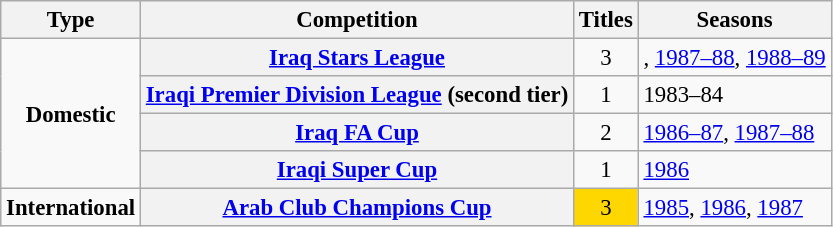<table class="wikitable plainrowheaders" style="font-size:95%; text-align:center;">
<tr>
<th>Type</th>
<th>Competition</th>
<th>Titles</th>
<th>Seasons</th>
</tr>
<tr>
<td rowspan="4"><strong>Domestic</strong></td>
<th scope=row><a href='#'>Iraq Stars League</a></th>
<td>3</td>
<td align="left">, <a href='#'>1987–88</a>, <a href='#'>1988–89</a></td>
</tr>
<tr>
<th scope=row><a href='#'>Iraqi Premier Division League</a> (second tier)</th>
<td>1</td>
<td align="left">1983–84</td>
</tr>
<tr>
<th scope=row><a href='#'>Iraq FA Cup</a></th>
<td>2</td>
<td align="left"><a href='#'>1986–87</a>, <a href='#'>1987–88</a></td>
</tr>
<tr>
<th scope=row><a href='#'>Iraqi Super Cup</a></th>
<td>1</td>
<td align="left"><a href='#'>1986</a></td>
</tr>
<tr>
<td><strong>International</strong></td>
<th scope=row><a href='#'>Arab Club Champions Cup</a></th>
<td bgcolor="gold">3</td>
<td align="left"><a href='#'>1985</a>, <a href='#'>1986</a>, <a href='#'>1987</a></td>
</tr>
</table>
